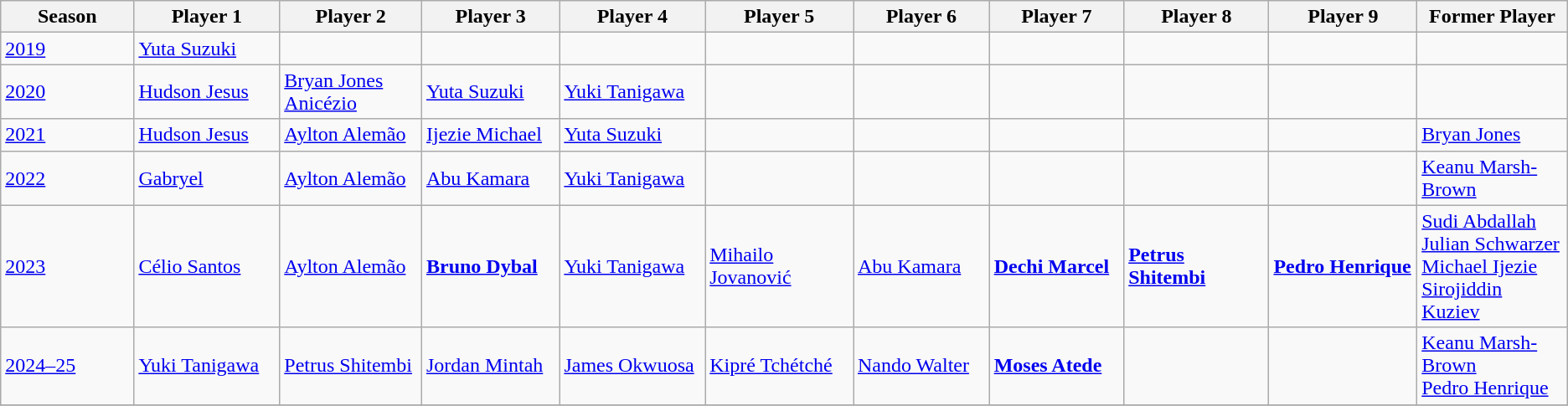<table class="wikitable sortable">
<tr>
<th style="width:200px;">Season</th>
<th style="width:200px;">Player 1</th>
<th style="width:200px;">Player 2</th>
<th style="width:200px;">Player 3</th>
<th style="width:200px;">Player 4</th>
<th style="width:200px;">Player 5</th>
<th style="width:200px;">Player 6</th>
<th style="width:200px;">Player 7</th>
<th style="width:200px;">Player 8</th>
<th style="width:200px;">Player 9</th>
<th style="width:200px;">Former Player</th>
</tr>
<tr>
<td><a href='#'>2019</a></td>
<td> <a href='#'>Yuta Suzuki</a></td>
<td></td>
<td></td>
<td></td>
<td></td>
<td></td>
<td></td>
<td></td>
<td></td>
<td></td>
</tr>
<tr>
<td><a href='#'>2020</a></td>
<td> <a href='#'>Hudson Jesus</a></td>
<td> <a href='#'>Bryan Jones Anicézio</a></td>
<td> <a href='#'>Yuta Suzuki </a></td>
<td> <a href='#'>Yuki Tanigawa</a></td>
<td></td>
<td></td>
<td></td>
<td></td>
<td></td>
<td></td>
</tr>
<tr>
<td><a href='#'>2021</a></td>
<td> <a href='#'>Hudson Jesus</a></td>
<td> <a href='#'>Aylton Alemão</a></td>
<td> <a href='#'>Ijezie Michael</a></td>
<td> <a href='#'>Yuta Suzuki </a></td>
<td></td>
<td></td>
<td></td>
<td></td>
<td></td>
<td> <a href='#'>Bryan Jones</a></td>
</tr>
<tr>
<td><a href='#'>2022</a></td>
<td> <a href='#'>Gabryel</a></td>
<td> <a href='#'>Aylton Alemão</a></td>
<td> <a href='#'>Abu Kamara</a></td>
<td> <a href='#'>Yuki Tanigawa</a></td>
<td></td>
<td></td>
<td></td>
<td></td>
<td></td>
<td> <a href='#'>Keanu Marsh-Brown</a></td>
</tr>
<tr>
<td><a href='#'>2023</a></td>
<td> <a href='#'>Célio Santos</a></td>
<td> <a href='#'>Aylton Alemão</a></td>
<td> <strong><a href='#'>Bruno Dybal</a></strong></td>
<td> <a href='#'>Yuki Tanigawa</a></td>
<td> <a href='#'>Mihailo Jovanović</a></td>
<td> <a href='#'>Abu Kamara</a></td>
<td> <strong><a href='#'>Dechi Marcel</a></strong></td>
<td> <strong><a href='#'>Petrus Shitembi</a></strong></td>
<td> <strong><a href='#'>Pedro Henrique</a></strong></td>
<td> <a href='#'>Sudi Abdallah</a><br> <a href='#'>Julian Schwarzer</a><br> <a href='#'>Michael Ijezie</a><br> <a href='#'>Sirojiddin Kuziev</a></td>
</tr>
<tr>
<td><a href='#'>2024–25</a></td>
<td> <a href='#'>Yuki Tanigawa</a></td>
<td> <a href='#'>Petrus Shitembi</a></td>
<td> <a href='#'>Jordan Mintah</a></td>
<td> <a href='#'>James Okwuosa</a></td>
<td> <a href='#'>Kipré Tchétché</a></td>
<td> <a href='#'>Nando Walter</a></td>
<td> <strong><a href='#'>Moses Atede</a></strong></td>
<td></td>
<td></td>
<td> <a href='#'>Keanu Marsh-Brown</a><br> <a href='#'>Pedro Henrique</a></td>
</tr>
<tr>
</tr>
</table>
